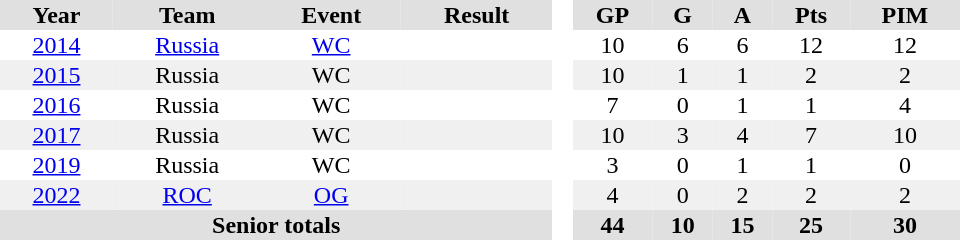<table border="0" cellpadding="1" cellspacing="0" style="text-align:center; width:40em">
<tr ALIGN="center" bgcolor="#e0e0e0">
<th>Year</th>
<th>Team</th>
<th>Event</th>
<th>Result</th>
<th rowspan="99" bgcolor="#ffffff"> </th>
<th>GP</th>
<th>G</th>
<th>A</th>
<th>Pts</th>
<th>PIM</th>
</tr>
<tr>
<td><a href='#'>2014</a></td>
<td><a href='#'>Russia</a></td>
<td><a href='#'>WC</a></td>
<td></td>
<td>10</td>
<td>6</td>
<td>6</td>
<td>12</td>
<td>12</td>
</tr>
<tr bgcolor="#f0f0f0">
<td><a href='#'>2015</a></td>
<td>Russia</td>
<td>WC</td>
<td></td>
<td>10</td>
<td>1</td>
<td>1</td>
<td>2</td>
<td>2</td>
</tr>
<tr>
<td><a href='#'>2016</a></td>
<td>Russia</td>
<td>WC</td>
<td></td>
<td>7</td>
<td>0</td>
<td>1</td>
<td>1</td>
<td>4</td>
</tr>
<tr bgcolor="#f0f0f0">
<td><a href='#'>2017</a></td>
<td>Russia</td>
<td>WC</td>
<td></td>
<td>10</td>
<td>3</td>
<td>4</td>
<td>7</td>
<td>10</td>
</tr>
<tr>
<td><a href='#'>2019</a></td>
<td>Russia</td>
<td>WC</td>
<td></td>
<td>3</td>
<td>0</td>
<td>1</td>
<td>1</td>
<td>0</td>
</tr>
<tr bgcolor="#f0f0f0">
<td><a href='#'>2022</a></td>
<td><a href='#'>ROC</a></td>
<td><a href='#'>OG</a></td>
<td></td>
<td>4</td>
<td>0</td>
<td>2</td>
<td>2</td>
<td>2</td>
</tr>
<tr bgcolor="#e0e0e0">
<th colspan="4">Senior totals</th>
<th>44</th>
<th>10</th>
<th>15</th>
<th>25</th>
<th>30</th>
</tr>
</table>
